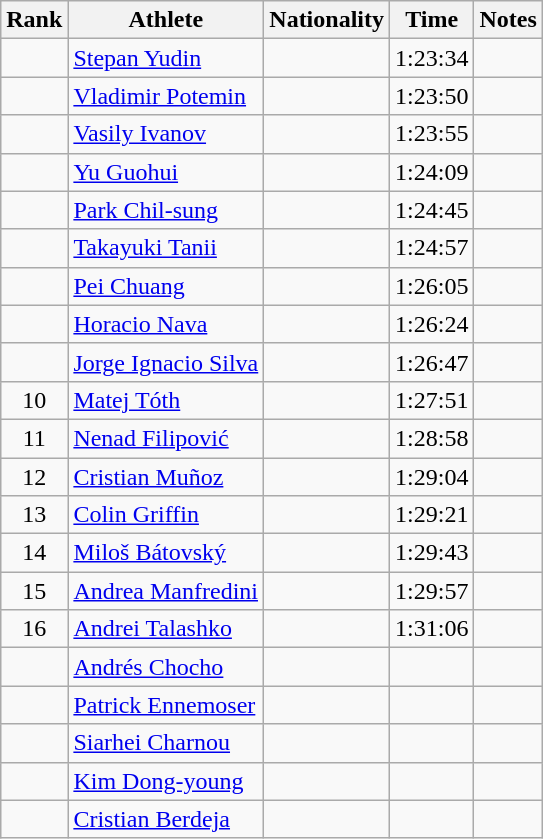<table class="wikitable sortable" style="text-align:center">
<tr>
<th>Rank</th>
<th>Athlete</th>
<th>Nationality</th>
<th>Time</th>
<th>Notes</th>
</tr>
<tr>
<td></td>
<td align=left><a href='#'>Stepan Yudin</a></td>
<td align=left></td>
<td>1:23:34</td>
<td></td>
</tr>
<tr>
<td></td>
<td align=left><a href='#'>Vladimir Potemin</a></td>
<td align=left></td>
<td>1:23:50</td>
<td></td>
</tr>
<tr>
<td></td>
<td align=left><a href='#'>Vasily Ivanov</a></td>
<td align=left></td>
<td>1:23:55</td>
<td></td>
</tr>
<tr>
<td></td>
<td align=left><a href='#'>Yu Guohui</a></td>
<td align=left></td>
<td>1:24:09</td>
<td></td>
</tr>
<tr>
<td></td>
<td align=left><a href='#'>Park Chil-sung</a></td>
<td align=left></td>
<td>1:24:45</td>
<td></td>
</tr>
<tr>
<td></td>
<td align=left><a href='#'>Takayuki Tanii</a></td>
<td align=left></td>
<td>1:24:57</td>
<td></td>
</tr>
<tr>
<td></td>
<td align=left><a href='#'>Pei Chuang</a></td>
<td align=left></td>
<td>1:26:05</td>
<td></td>
</tr>
<tr>
<td></td>
<td align=left><a href='#'>Horacio Nava</a></td>
<td align=left></td>
<td>1:26:24</td>
<td></td>
</tr>
<tr>
<td></td>
<td align=left><a href='#'>Jorge Ignacio Silva</a></td>
<td align=left></td>
<td>1:26:47</td>
<td></td>
</tr>
<tr>
<td>10</td>
<td align=left><a href='#'>Matej Tóth</a></td>
<td align=left></td>
<td>1:27:51</td>
<td></td>
</tr>
<tr>
<td>11</td>
<td align=left><a href='#'>Nenad Filipović</a></td>
<td align=left></td>
<td>1:28:58</td>
<td></td>
</tr>
<tr>
<td>12</td>
<td align=left><a href='#'>Cristian Muñoz</a></td>
<td align=left></td>
<td>1:29:04</td>
<td></td>
</tr>
<tr>
<td>13</td>
<td align=left><a href='#'>Colin Griffin</a></td>
<td align=left></td>
<td>1:29:21</td>
<td></td>
</tr>
<tr>
<td>14</td>
<td align=left><a href='#'>Miloš Bátovský</a></td>
<td align=left></td>
<td>1:29:43</td>
<td></td>
</tr>
<tr>
<td>15</td>
<td align=left><a href='#'>Andrea Manfredini</a></td>
<td align=left></td>
<td>1:29:57</td>
<td></td>
</tr>
<tr>
<td>16</td>
<td align=left><a href='#'>Andrei Talashko</a></td>
<td align=left></td>
<td>1:31:06</td>
<td></td>
</tr>
<tr>
<td></td>
<td align=left><a href='#'>Andrés Chocho</a></td>
<td align=left></td>
<td></td>
<td></td>
</tr>
<tr>
<td></td>
<td align=left><a href='#'>Patrick Ennemoser</a></td>
<td align=left></td>
<td></td>
<td></td>
</tr>
<tr>
<td></td>
<td align=left><a href='#'>Siarhei Charnou</a></td>
<td align=left></td>
<td></td>
<td></td>
</tr>
<tr>
<td></td>
<td align=left><a href='#'>Kim Dong-young</a></td>
<td align=left></td>
<td></td>
<td></td>
</tr>
<tr>
<td></td>
<td align=left><a href='#'>Cristian Berdeja</a></td>
<td align=left></td>
<td></td>
<td></td>
</tr>
</table>
